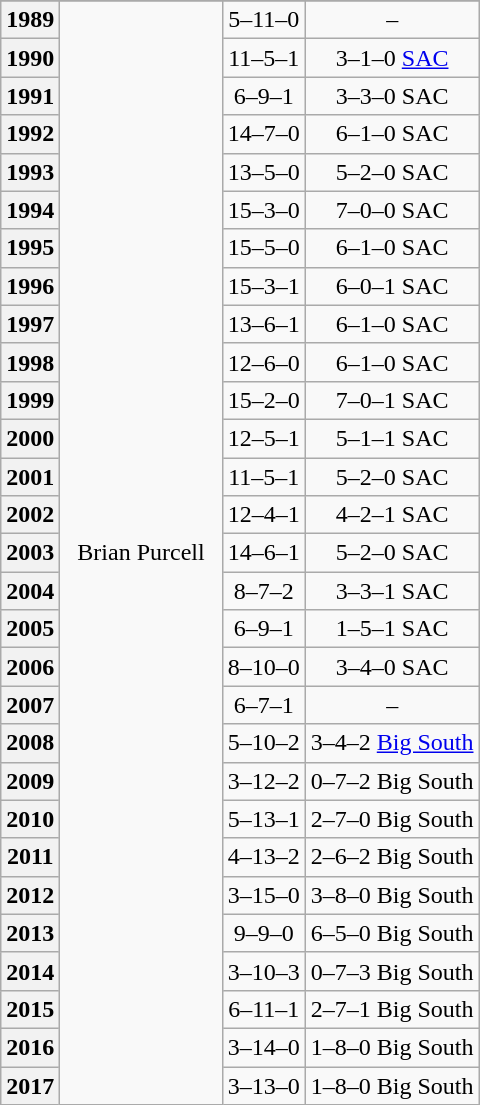<table class="wikitable" style="text-align: center;">
<tr>
</tr>
<tr>
<th>1989</th>
<td rowspan="30">  Brian Purcell  </td>
<td>5–11–0</td>
<td>–</td>
</tr>
<tr>
<th>1990</th>
<td>11–5–1</td>
<td>3–1–0 <a href='#'>SAC</a></td>
</tr>
<tr>
<th>1991</th>
<td>6–9–1</td>
<td>3–3–0 SAC</td>
</tr>
<tr>
<th>1992</th>
<td>14–7–0</td>
<td>6–1–0 SAC</td>
</tr>
<tr>
<th>1993</th>
<td>13–5–0</td>
<td>5–2–0 SAC</td>
</tr>
<tr>
<th>1994</th>
<td>15–3–0</td>
<td>7–0–0 SAC</td>
</tr>
<tr>
<th>1995</th>
<td>15–5–0</td>
<td>6–1–0 SAC</td>
</tr>
<tr>
<th>1996</th>
<td>15–3–1</td>
<td>6–0–1 SAC</td>
</tr>
<tr>
<th>1997</th>
<td>13–6–1</td>
<td>6–1–0 SAC</td>
</tr>
<tr>
<th>1998</th>
<td>12–6–0</td>
<td>6–1–0 SAC</td>
</tr>
<tr>
<th>1999</th>
<td>15–2–0</td>
<td>7–0–1 SAC</td>
</tr>
<tr>
<th>2000</th>
<td>12–5–1</td>
<td>5–1–1 SAC</td>
</tr>
<tr>
<th>2001</th>
<td>11–5–1</td>
<td>5–2–0 SAC</td>
</tr>
<tr>
<th>2002</th>
<td>12–4–1</td>
<td>4–2–1 SAC</td>
</tr>
<tr>
<th>2003</th>
<td>14–6–1</td>
<td>5–2–0 SAC</td>
</tr>
<tr>
<th>2004</th>
<td>8–7–2</td>
<td>3–3–1 SAC</td>
</tr>
<tr>
<th>2005</th>
<td>6–9–1</td>
<td>1–5–1 SAC</td>
</tr>
<tr>
<th>2006</th>
<td>8–10–0</td>
<td>3–4–0 SAC</td>
</tr>
<tr>
<th>2007</th>
<td>6–7–1</td>
<td>–</td>
</tr>
<tr>
<th>2008</th>
<td>5–10–2</td>
<td>3–4–2 <a href='#'>Big South</a></td>
</tr>
<tr>
<th>2009</th>
<td>3–12–2</td>
<td>0–7–2 Big South</td>
</tr>
<tr>
<th>2010</th>
<td>5–13–1</td>
<td>2–7–0 Big South</td>
</tr>
<tr>
<th>2011</th>
<td>4–13–2</td>
<td>2–6–2 Big South</td>
</tr>
<tr>
<th>2012</th>
<td>3–15–0</td>
<td>3–8–0 Big South</td>
</tr>
<tr>
<th>2013</th>
<td>9–9–0</td>
<td>6–5–0 Big South</td>
</tr>
<tr>
<th>2014</th>
<td>3–10–3</td>
<td>0–7–3 Big South</td>
</tr>
<tr>
<th>2015</th>
<td>6–11–1</td>
<td>2–7–1 Big South</td>
</tr>
<tr>
<th>2016</th>
<td>3–14–0</td>
<td>1–8–0 Big South</td>
</tr>
<tr>
<th>2017</th>
<td>3–13–0</td>
<td>1–8–0 Big South</td>
</tr>
</table>
